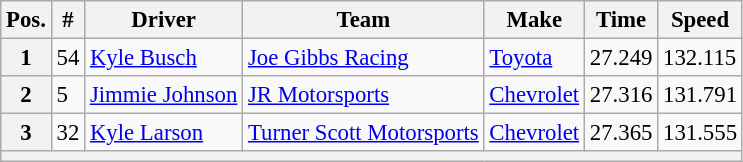<table class="wikitable" style="font-size:95%">
<tr>
<th>Pos.</th>
<th>#</th>
<th>Driver</th>
<th>Team</th>
<th>Make</th>
<th>Time</th>
<th>Speed</th>
</tr>
<tr>
<th>1</th>
<td>54</td>
<td><a href='#'>Kyle Busch</a></td>
<td><a href='#'>Joe Gibbs Racing</a></td>
<td><a href='#'>Toyota</a></td>
<td>27.249</td>
<td>132.115</td>
</tr>
<tr>
<th>2</th>
<td>5</td>
<td><a href='#'>Jimmie Johnson</a></td>
<td><a href='#'>JR Motorsports</a></td>
<td><a href='#'>Chevrolet</a></td>
<td>27.316</td>
<td>131.791</td>
</tr>
<tr>
<th>3</th>
<td>32</td>
<td><a href='#'>Kyle Larson</a></td>
<td><a href='#'>Turner Scott Motorsports</a></td>
<td><a href='#'>Chevrolet</a></td>
<td>27.365</td>
<td>131.555</td>
</tr>
<tr>
<th colspan="7"></th>
</tr>
</table>
